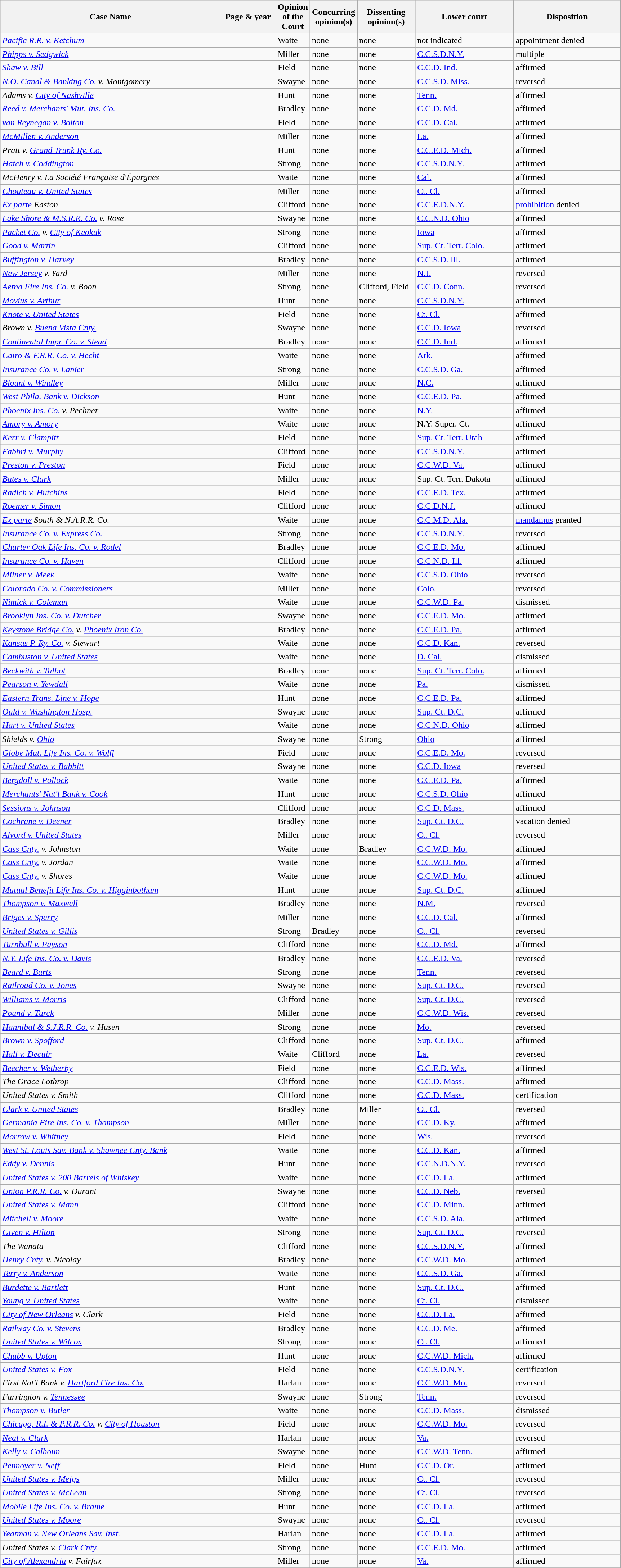<table class="wikitable sortable">
<tr>
<th scope="col" style="width: 400px;">Case Name</th>
<th scope="col" style="width: 95px;">Page & year</th>
<th scope="col" style="width: 10px;">Opinion of the Court</th>
<th scope="col" style="width: 10px;">Concurring opinion(s)</th>
<th scope="col" style="width: 100px;">Dissenting opinion(s)</th>
<th scope="col" style="width: 175px;">Lower court</th>
<th scope="col" style="width: 190px;">Disposition</th>
</tr>
<tr>
<td><em><a href='#'>Pacific R.R. v. Ketchum</a></em></td>
<td align="right"></td>
<td>Waite</td>
<td>none</td>
<td>none</td>
<td>not indicated</td>
<td>appointment denied</td>
</tr>
<tr>
<td><em><a href='#'>Phipps v. Sedgwick</a></em></td>
<td align="right"></td>
<td>Miller</td>
<td>none</td>
<td>none</td>
<td><a href='#'>C.C.S.D.N.Y.</a></td>
<td>multiple</td>
</tr>
<tr>
<td><em><a href='#'>Shaw v. Bill</a></em></td>
<td align="right"></td>
<td>Field</td>
<td>none</td>
<td>none</td>
<td><a href='#'>C.C.D. Ind.</a></td>
<td>affirmed</td>
</tr>
<tr>
<td><em><a href='#'>N.O. Canal & Banking Co.</a> v. Montgomery</em></td>
<td align="right"></td>
<td>Swayne</td>
<td>none</td>
<td>none</td>
<td><a href='#'>C.C.S.D. Miss.</a></td>
<td>reversed</td>
</tr>
<tr>
<td><em>Adams v. <a href='#'>City of Nashville</a></em></td>
<td align="right"></td>
<td>Hunt</td>
<td>none</td>
<td>none</td>
<td><a href='#'>Tenn.</a></td>
<td>affirmed</td>
</tr>
<tr>
<td><em><a href='#'>Reed v. Merchants' Mut. Ins. Co.</a></em></td>
<td align="right"></td>
<td>Bradley</td>
<td>none</td>
<td>none</td>
<td><a href='#'>C.C.D. Md.</a></td>
<td>affirmed</td>
</tr>
<tr>
<td><em><a href='#'>van Reynegan v. Bolton</a></em></td>
<td align="right"></td>
<td>Field</td>
<td>none</td>
<td>none</td>
<td><a href='#'>C.C.D. Cal.</a></td>
<td>affirmed</td>
</tr>
<tr>
<td><em><a href='#'>McMillen v. Anderson</a></em></td>
<td align="right"></td>
<td>Miller</td>
<td>none</td>
<td>none</td>
<td><a href='#'>La.</a></td>
<td>affirmed</td>
</tr>
<tr>
<td><em>Pratt v. <a href='#'>Grand Trunk Ry. Co.</a></em></td>
<td align="right"></td>
<td>Hunt</td>
<td>none</td>
<td>none</td>
<td><a href='#'>C.C.E.D. Mich.</a></td>
<td>affirmed</td>
</tr>
<tr>
<td><em><a href='#'>Hatch v. Coddington</a></em></td>
<td align="right"></td>
<td>Strong</td>
<td>none</td>
<td>none</td>
<td><a href='#'>C.C.S.D.N.Y.</a></td>
<td>affirmed</td>
</tr>
<tr>
<td><em> McHenry v. La Société Française d'Épargnes</em></td>
<td align="right"></td>
<td>Waite</td>
<td>none</td>
<td>none</td>
<td><a href='#'>Cal.</a></td>
<td>affirmed</td>
</tr>
<tr>
<td><em><a href='#'>Chouteau v. United States</a></em></td>
<td align="right"></td>
<td>Miller</td>
<td>none</td>
<td>none</td>
<td><a href='#'>Ct. Cl.</a></td>
<td>affirmed</td>
</tr>
<tr>
<td><em><a href='#'>Ex parte</a> Easton</em></td>
<td align="right"></td>
<td>Clifford</td>
<td>none</td>
<td>none</td>
<td><a href='#'>C.C.E.D.N.Y.</a></td>
<td><a href='#'>prohibition</a> denied</td>
</tr>
<tr>
<td><em><a href='#'>Lake Shore & M.S.R.R. Co.</a> v. Rose</em></td>
<td align="right"></td>
<td>Swayne</td>
<td>none</td>
<td>none</td>
<td><a href='#'>C.C.N.D. Ohio</a></td>
<td>affirmed</td>
</tr>
<tr>
<td><em><a href='#'>Packet Co.</a> v. <a href='#'>City of Keokuk</a></em></td>
<td align="right"></td>
<td>Strong</td>
<td>none</td>
<td>none</td>
<td><a href='#'>Iowa</a></td>
<td>affirmed</td>
</tr>
<tr>
<td><em><a href='#'>Good v. Martin</a></em></td>
<td align="right"></td>
<td>Clifford</td>
<td>none</td>
<td>none</td>
<td><a href='#'>Sup. Ct. Terr. Colo.</a></td>
<td>affirmed</td>
</tr>
<tr>
<td><em><a href='#'>Buffington v. Harvey</a></em></td>
<td align="right"></td>
<td>Bradley</td>
<td>none</td>
<td>none</td>
<td><a href='#'>C.C.S.D. Ill.</a></td>
<td>affirmed</td>
</tr>
<tr>
<td><em><a href='#'>New Jersey</a> v. Yard</em></td>
<td align="right"></td>
<td>Miller</td>
<td>none</td>
<td>none</td>
<td><a href='#'>N.J.</a></td>
<td>reversed</td>
</tr>
<tr>
<td><em><a href='#'>Aetna Fire Ins. Co.</a> v. Boon</em></td>
<td align="right"></td>
<td>Strong</td>
<td>none</td>
<td>Clifford, Field</td>
<td><a href='#'>C.C.D. Conn.</a></td>
<td>reversed</td>
</tr>
<tr>
<td><em><a href='#'>Movius v. Arthur</a></em></td>
<td align="right"></td>
<td>Hunt</td>
<td>none</td>
<td>none</td>
<td><a href='#'>C.C.S.D.N.Y.</a></td>
<td>affirmed</td>
</tr>
<tr>
<td><em><a href='#'>Knote v. United States</a></em></td>
<td align="right"></td>
<td>Field</td>
<td>none</td>
<td>none</td>
<td><a href='#'>Ct. Cl.</a></td>
<td>affirmed</td>
</tr>
<tr>
<td><em>Brown v. <a href='#'>Buena Vista Cnty.</a></em></td>
<td align="right"></td>
<td>Swayne</td>
<td>none</td>
<td>none</td>
<td><a href='#'>C.C.D. Iowa</a></td>
<td>reversed</td>
</tr>
<tr>
<td><em><a href='#'>Continental Impr. Co. v. Stead</a></em></td>
<td align="right"></td>
<td>Bradley</td>
<td>none</td>
<td>none</td>
<td><a href='#'>C.C.D. Ind.</a></td>
<td>affirmed</td>
</tr>
<tr>
<td><em><a href='#'>Cairo & F.R.R. Co. v. Hecht</a></em></td>
<td align="right"></td>
<td>Waite</td>
<td>none</td>
<td>none</td>
<td><a href='#'>Ark.</a></td>
<td>affirmed</td>
</tr>
<tr>
<td><em><a href='#'>Insurance Co. v. Lanier</a></em></td>
<td align="right"></td>
<td>Strong</td>
<td>none</td>
<td>none</td>
<td><a href='#'>C.C.S.D. Ga.</a></td>
<td>affirmed</td>
</tr>
<tr>
<td><em><a href='#'>Blount v. Windley</a></em></td>
<td align="right"></td>
<td>Miller</td>
<td>none</td>
<td>none</td>
<td><a href='#'>N.C.</a></td>
<td>affirmed</td>
</tr>
<tr>
<td><em><a href='#'>West Phila. Bank v. Dickson</a></em></td>
<td align="right"></td>
<td>Hunt</td>
<td>none</td>
<td>none</td>
<td><a href='#'>C.C.E.D. Pa.</a></td>
<td>affirmed</td>
</tr>
<tr>
<td><em><a href='#'>Phoenix Ins. Co.</a> v. Pechner</em></td>
<td align="right"></td>
<td>Waite</td>
<td>none</td>
<td>none</td>
<td><a href='#'>N.Y.</a></td>
<td>affirmed</td>
</tr>
<tr>
<td><em><a href='#'>Amory v. Amory</a></em></td>
<td align="right"></td>
<td>Waite</td>
<td>none</td>
<td>none</td>
<td>N.Y. Super. Ct.</td>
<td>affirmed</td>
</tr>
<tr>
<td><em><a href='#'>Kerr v. Clampitt</a></em></td>
<td align="right"></td>
<td>Field</td>
<td>none</td>
<td>none</td>
<td><a href='#'>Sup. Ct. Terr. Utah</a></td>
<td>affirmed</td>
</tr>
<tr>
<td><em><a href='#'>Fabbri v. Murphy</a></em></td>
<td align="right"></td>
<td>Clifford</td>
<td>none</td>
<td>none</td>
<td><a href='#'>C.C.S.D.N.Y.</a></td>
<td>affirmed</td>
</tr>
<tr>
<td><em><a href='#'>Preston v. Preston</a></em></td>
<td align="right"></td>
<td>Field</td>
<td>none</td>
<td>none</td>
<td><a href='#'>C.C.W.D. Va.</a></td>
<td>affirmed</td>
</tr>
<tr>
<td><em><a href='#'>Bates v. Clark</a></em></td>
<td align="right"></td>
<td>Miller</td>
<td>none</td>
<td>none</td>
<td>Sup. Ct. Terr. Dakota</td>
<td>affirmed</td>
</tr>
<tr>
<td><em><a href='#'>Radich v. Hutchins</a></em></td>
<td align="right"></td>
<td>Field</td>
<td>none</td>
<td>none</td>
<td><a href='#'>C.C.E.D. Tex.</a></td>
<td>affirmed</td>
</tr>
<tr>
<td><em><a href='#'>Roemer v. Simon</a></em></td>
<td align="right"></td>
<td>Clifford</td>
<td>none</td>
<td>none</td>
<td><a href='#'>C.C.D.N.J.</a></td>
<td>affirmed</td>
</tr>
<tr>
<td><em><a href='#'>Ex parte</a> South & N.A.R.R. Co.</em></td>
<td align="right"></td>
<td>Waite</td>
<td>none</td>
<td>none</td>
<td><a href='#'>C.C.M.D. Ala.</a></td>
<td><a href='#'>mandamus</a> granted</td>
</tr>
<tr>
<td><em><a href='#'>Insurance Co. v. Express Co.</a></em></td>
<td align="right"></td>
<td>Strong</td>
<td>none</td>
<td>none</td>
<td><a href='#'>C.C.S.D.N.Y.</a></td>
<td>reversed</td>
</tr>
<tr>
<td><em><a href='#'>Charter Oak Life Ins. Co. v. Rodel</a></em></td>
<td align="right"></td>
<td>Bradley</td>
<td>none</td>
<td>none</td>
<td><a href='#'>C.C.E.D. Mo.</a></td>
<td>affirmed</td>
</tr>
<tr>
<td><em><a href='#'>Insurance Co. v. Haven</a></em></td>
<td align="right"></td>
<td>Clifford</td>
<td>none</td>
<td>none</td>
<td><a href='#'>C.C.N.D. Ill.</a></td>
<td>affirmed</td>
</tr>
<tr>
<td><em><a href='#'>Milner v. Meek</a></em></td>
<td align="right"></td>
<td>Waite</td>
<td>none</td>
<td>none</td>
<td><a href='#'>C.C.S.D. Ohio</a></td>
<td>reversed</td>
</tr>
<tr>
<td><em><a href='#'>Colorado Co. v. Commissioners</a></em></td>
<td align="right"></td>
<td>Miller</td>
<td>none</td>
<td>none</td>
<td><a href='#'>Colo.</a></td>
<td>reversed</td>
</tr>
<tr>
<td><em><a href='#'>Nimick v. Coleman</a></em></td>
<td align="right"></td>
<td>Waite</td>
<td>none</td>
<td>none</td>
<td><a href='#'>C.C.W.D. Pa.</a></td>
<td>dismissed</td>
</tr>
<tr>
<td><em><a href='#'>Brooklyn Ins. Co. v. Dutcher</a></em></td>
<td align="right"></td>
<td>Swayne</td>
<td>none</td>
<td>none</td>
<td><a href='#'>C.C.E.D. Mo.</a></td>
<td>affirmed</td>
</tr>
<tr>
<td><em><a href='#'>Keystone Bridge Co.</a> v. <a href='#'>Phoenix Iron Co.</a></em></td>
<td align="right"></td>
<td>Bradley</td>
<td>none</td>
<td>none</td>
<td><a href='#'>C.C.E.D. Pa.</a></td>
<td>affirmed</td>
</tr>
<tr>
<td><em><a href='#'>Kansas P. Ry. Co.</a> v. Stewart</em></td>
<td align="right"></td>
<td>Waite</td>
<td>none</td>
<td>none</td>
<td><a href='#'>C.C.D. Kan.</a></td>
<td>reversed</td>
</tr>
<tr>
<td><em><a href='#'>Cambuston v. United States</a></em></td>
<td align="right"></td>
<td>Waite</td>
<td>none</td>
<td>none</td>
<td><a href='#'>D. Cal.</a></td>
<td>dismissed</td>
</tr>
<tr>
<td><em><a href='#'>Beckwith v. Talbot</a></em></td>
<td align="right"></td>
<td>Bradley</td>
<td>none</td>
<td>none</td>
<td><a href='#'>Sup. Ct. Terr. Colo.</a></td>
<td>affirmed</td>
</tr>
<tr>
<td><em><a href='#'>Pearson v. Yewdall</a></em></td>
<td align="right"></td>
<td>Waite</td>
<td>none</td>
<td>none</td>
<td><a href='#'>Pa.</a></td>
<td>dismissed</td>
</tr>
<tr>
<td><em><a href='#'>Eastern Trans. Line v. Hope</a></em></td>
<td align="right"></td>
<td>Hunt</td>
<td>none</td>
<td>none</td>
<td><a href='#'>C.C.E.D. Pa.</a></td>
<td>affirmed</td>
</tr>
<tr>
<td><em><a href='#'>Ould v. Washington Hosp.</a></em></td>
<td align="right"></td>
<td>Swayne</td>
<td>none</td>
<td>none</td>
<td><a href='#'>Sup. Ct. D.C.</a></td>
<td>affirmed</td>
</tr>
<tr>
<td><em><a href='#'>Hart v. United States</a></em></td>
<td align="right"></td>
<td>Waite</td>
<td>none</td>
<td>none</td>
<td><a href='#'>C.C.N.D. Ohio</a></td>
<td>affirmed</td>
</tr>
<tr>
<td><em>Shields v. <a href='#'>Ohio</a></em></td>
<td align="right"></td>
<td>Swayne</td>
<td>none</td>
<td>Strong</td>
<td><a href='#'>Ohio</a></td>
<td>affirmed</td>
</tr>
<tr>
<td><em><a href='#'>Globe Mut. Life Ins. Co. v. Wolff</a></em></td>
<td align="right"></td>
<td>Field</td>
<td>none</td>
<td>none</td>
<td><a href='#'>C.C.E.D. Mo.</a></td>
<td>reversed</td>
</tr>
<tr>
<td><em><a href='#'>United States v. Babbitt</a></em></td>
<td align="right"></td>
<td>Swayne</td>
<td>none</td>
<td>none</td>
<td><a href='#'>C.C.D. Iowa</a></td>
<td>reversed</td>
</tr>
<tr>
<td><em><a href='#'>Bergdoll v. Pollock</a></em></td>
<td align="right"></td>
<td>Waite</td>
<td>none</td>
<td>none</td>
<td><a href='#'>C.C.E.D. Pa.</a></td>
<td>affirmed</td>
</tr>
<tr>
<td><em><a href='#'>Merchants' Nat'l Bank v. Cook</a></em></td>
<td align="right"></td>
<td>Hunt</td>
<td>none</td>
<td>none</td>
<td><a href='#'>C.C.S.D. Ohio</a></td>
<td>affirmed</td>
</tr>
<tr>
<td><em><a href='#'>Sessions v. Johnson</a></em></td>
<td align="right"></td>
<td>Clifford</td>
<td>none</td>
<td>none</td>
<td><a href='#'>C.C.D. Mass.</a></td>
<td>affirmed</td>
</tr>
<tr>
<td><em><a href='#'>Cochrane v. Deener</a></em></td>
<td align="right"></td>
<td>Bradley</td>
<td>none</td>
<td>none</td>
<td><a href='#'>Sup. Ct. D.C.</a></td>
<td>vacation denied</td>
</tr>
<tr>
<td><em><a href='#'>Alvord v. United States</a></em></td>
<td align="right"></td>
<td>Miller</td>
<td>none</td>
<td>none</td>
<td><a href='#'>Ct. Cl.</a></td>
<td>reversed</td>
</tr>
<tr>
<td><em><a href='#'>Cass Cnty.</a> v. Johnston</em></td>
<td align="right"></td>
<td>Waite</td>
<td>none</td>
<td>Bradley</td>
<td><a href='#'>C.C.W.D. Mo.</a></td>
<td>affirmed</td>
</tr>
<tr>
<td><em><a href='#'>Cass Cnty.</a> v. Jordan</em></td>
<td align="right"></td>
<td>Waite</td>
<td>none</td>
<td>none</td>
<td><a href='#'>C.C.W.D. Mo.</a></td>
<td>affirmed</td>
</tr>
<tr>
<td><em><a href='#'>Cass Cnty.</a> v. Shores</em></td>
<td align="right"></td>
<td>Waite</td>
<td>none</td>
<td>none</td>
<td><a href='#'>C.C.W.D. Mo.</a></td>
<td>affirmed</td>
</tr>
<tr>
<td><em><a href='#'>Mutual Benefit Life Ins. Co. v. Higginbotham</a></em></td>
<td align="right"></td>
<td>Hunt</td>
<td>none</td>
<td>none</td>
<td><a href='#'>Sup. Ct. D.C.</a></td>
<td>affirmed</td>
</tr>
<tr>
<td><em><a href='#'>Thompson v. Maxwell</a></em></td>
<td align="right"></td>
<td>Bradley</td>
<td>none</td>
<td>none</td>
<td><a href='#'>N.M.</a></td>
<td>reversed</td>
</tr>
<tr>
<td><em><a href='#'>Briges v. Sperry</a></em></td>
<td align="right"></td>
<td>Miller</td>
<td>none</td>
<td>none</td>
<td><a href='#'>C.C.D. Cal.</a></td>
<td>affirmed</td>
</tr>
<tr>
<td><em><a href='#'>United States v. Gillis</a></em></td>
<td align="right"></td>
<td>Strong</td>
<td>Bradley</td>
<td>none</td>
<td><a href='#'>Ct. Cl.</a></td>
<td>reversed</td>
</tr>
<tr>
<td><em><a href='#'>Turnbull v. Payson</a></em></td>
<td align="right"></td>
<td>Clifford</td>
<td>none</td>
<td>none</td>
<td><a href='#'>C.C.D. Md.</a></td>
<td>affirmed</td>
</tr>
<tr>
<td><em><a href='#'>N.Y. Life Ins. Co. v. Davis</a></em></td>
<td align="right"></td>
<td>Bradley</td>
<td>none</td>
<td>none</td>
<td><a href='#'>C.C.E.D. Va.</a></td>
<td>reversed</td>
</tr>
<tr>
<td><em><a href='#'>Beard v. Burts</a></em></td>
<td align="right"></td>
<td>Strong</td>
<td>none</td>
<td>none</td>
<td><a href='#'>Tenn.</a></td>
<td>reversed</td>
</tr>
<tr>
<td><em><a href='#'>Railroad Co. v. Jones</a></em></td>
<td align="right"></td>
<td>Swayne</td>
<td>none</td>
<td>none</td>
<td><a href='#'>Sup. Ct. D.C.</a></td>
<td>reversed</td>
</tr>
<tr>
<td><em><a href='#'>Williams v. Morris</a></em></td>
<td align="right"></td>
<td>Clifford</td>
<td>none</td>
<td>none</td>
<td><a href='#'>Sup. Ct. D.C.</a></td>
<td>reversed</td>
</tr>
<tr>
<td><em><a href='#'>Pound v. Turck</a></em></td>
<td align="right"></td>
<td>Miller</td>
<td>none</td>
<td>none</td>
<td><a href='#'>C.C.W.D. Wis.</a></td>
<td>reversed</td>
</tr>
<tr>
<td><em><a href='#'>Hannibal & S.J.R.R. Co.</a> v. Husen</em></td>
<td align="right"></td>
<td>Strong</td>
<td>none</td>
<td>none</td>
<td><a href='#'>Mo.</a></td>
<td>reversed</td>
</tr>
<tr>
<td><em><a href='#'>Brown v. Spofford</a></em></td>
<td align="right"></td>
<td>Clifford</td>
<td>none</td>
<td>none</td>
<td><a href='#'>Sup. Ct. D.C.</a></td>
<td>affirmed</td>
</tr>
<tr>
<td><em><a href='#'>Hall v. Decuir</a></em></td>
<td align="right"></td>
<td>Waite</td>
<td>Clifford</td>
<td>none</td>
<td><a href='#'>La.</a></td>
<td>reversed</td>
</tr>
<tr>
<td><em><a href='#'>Beecher v. Wetherby</a></em></td>
<td align="right"></td>
<td>Field</td>
<td>none</td>
<td>none</td>
<td><a href='#'>C.C.E.D. Wis.</a></td>
<td>affirmed</td>
</tr>
<tr>
<td><em>The Grace Lothrop</em></td>
<td align="right"></td>
<td>Clifford</td>
<td>none</td>
<td>none</td>
<td><a href='#'>C.C.D. Mass.</a></td>
<td>affirmed</td>
</tr>
<tr>
<td><em>United States v. Smith</em></td>
<td align="right"></td>
<td>Clifford</td>
<td>none</td>
<td>none</td>
<td><a href='#'>C.C.D. Mass.</a></td>
<td>certification</td>
</tr>
<tr>
<td><em><a href='#'>Clark v. United States</a></em></td>
<td align="right"></td>
<td>Bradley</td>
<td>none</td>
<td>Miller</td>
<td><a href='#'>Ct. Cl.</a></td>
<td>reversed</td>
</tr>
<tr>
<td><em><a href='#'>Germania Fire Ins. Co. v. Thompson</a></em></td>
<td align="right"></td>
<td>Miller</td>
<td>none</td>
<td>none</td>
<td><a href='#'>C.C.D. Ky.</a></td>
<td>affirmed</td>
</tr>
<tr>
<td><em><a href='#'>Morrow v. Whitney</a></em></td>
<td align="right"></td>
<td>Field</td>
<td>none</td>
<td>none</td>
<td><a href='#'>Wis.</a></td>
<td>reversed</td>
</tr>
<tr>
<td><em><a href='#'>West St. Louis Sav. Bank v. Shawnee Cnty. Bank</a></em></td>
<td align="right"></td>
<td>Waite</td>
<td>none</td>
<td>none</td>
<td><a href='#'>C.C.D. Kan.</a></td>
<td>affirmed</td>
</tr>
<tr>
<td><em><a href='#'>Eddy v. Dennis</a></em></td>
<td align="right"></td>
<td>Hunt</td>
<td>none</td>
<td>none</td>
<td><a href='#'>C.C.N.D.N.Y.</a></td>
<td>reversed</td>
</tr>
<tr>
<td><em><a href='#'>United States v. 200 Barrels of Whiskey</a></em></td>
<td align="right"></td>
<td>Waite</td>
<td>none</td>
<td>none</td>
<td><a href='#'>C.C.D. La.</a></td>
<td>affirmed</td>
</tr>
<tr>
<td><em><a href='#'>Union P.R.R. Co.</a> v. Durant</em></td>
<td align="right"></td>
<td>Swayne</td>
<td>none</td>
<td>none</td>
<td><a href='#'>C.C.D. Neb.</a></td>
<td>reversed</td>
</tr>
<tr>
<td><em><a href='#'>United States v. Mann</a></em></td>
<td align="right"></td>
<td>Clifford</td>
<td>none</td>
<td>none</td>
<td><a href='#'>C.C.D. Minn.</a></td>
<td>affirmed</td>
</tr>
<tr>
<td><em><a href='#'>Mitchell v. Moore</a></em></td>
<td align="right"></td>
<td>Waite</td>
<td>none</td>
<td>none</td>
<td><a href='#'>C.C.S.D. Ala.</a></td>
<td>affirmed</td>
</tr>
<tr>
<td><em><a href='#'>Given v. Hilton</a></em></td>
<td align="right"></td>
<td>Strong</td>
<td>none</td>
<td>none</td>
<td><a href='#'>Sup. Ct. D.C.</a></td>
<td>reversed</td>
</tr>
<tr>
<td><em>The Wanata</em></td>
<td align="right"></td>
<td>Clifford</td>
<td>none</td>
<td>none</td>
<td><a href='#'>C.C.S.D.N.Y.</a></td>
<td>affirmed</td>
</tr>
<tr>
<td><em><a href='#'>Henry Cnty.</a> v. Nicolay</em></td>
<td align="right"></td>
<td>Bradley</td>
<td>none</td>
<td>none</td>
<td><a href='#'>C.C.W.D. Mo.</a></td>
<td>affirmed</td>
</tr>
<tr>
<td><em><a href='#'>Terry v. Anderson</a></em></td>
<td align="right"></td>
<td>Waite</td>
<td>none</td>
<td>none</td>
<td><a href='#'>C.C.S.D. Ga.</a></td>
<td>affirmed</td>
</tr>
<tr>
<td><em><a href='#'>Burdette v. Bartlett</a></em></td>
<td align="right"></td>
<td>Hunt</td>
<td>none</td>
<td>none</td>
<td><a href='#'>Sup. Ct. D.C.</a></td>
<td>affirmed</td>
</tr>
<tr>
<td><em><a href='#'>Young v. United States</a></em></td>
<td align="right"></td>
<td>Waite</td>
<td>none</td>
<td>none</td>
<td><a href='#'>Ct. Cl.</a></td>
<td>dismissed</td>
</tr>
<tr>
<td><em><a href='#'>City of New Orleans</a> v. Clark</em></td>
<td align="right"></td>
<td>Field</td>
<td>none</td>
<td>none</td>
<td><a href='#'>C.C.D. La.</a></td>
<td>affirmed</td>
</tr>
<tr>
<td><em><a href='#'>Railway Co. v. Stevens</a></em></td>
<td align="right"></td>
<td>Bradley</td>
<td>none</td>
<td>none</td>
<td><a href='#'>C.C.D. Me.</a></td>
<td>affirmed</td>
</tr>
<tr>
<td><em><a href='#'>United States v. Wilcox</a></em></td>
<td align="right"></td>
<td>Strong</td>
<td>none</td>
<td>none</td>
<td><a href='#'>Ct. Cl.</a></td>
<td>affirmed</td>
</tr>
<tr>
<td><em><a href='#'>Chubb v. Upton</a></em></td>
<td align="right"></td>
<td>Hunt</td>
<td>none</td>
<td>none</td>
<td><a href='#'>C.C.W.D. Mich.</a></td>
<td>affirmed</td>
</tr>
<tr>
<td><em><a href='#'>United States v. Fox</a></em></td>
<td align="right"></td>
<td>Field</td>
<td>none</td>
<td>none</td>
<td><a href='#'>C.C.S.D.N.Y.</a></td>
<td>certification</td>
</tr>
<tr>
<td><em>First Nat'l Bank v. <a href='#'>Hartford Fire Ins. Co.</a></em></td>
<td align="right"></td>
<td>Harlan</td>
<td>none</td>
<td>none</td>
<td><a href='#'>C.C.W.D. Mo.</a></td>
<td>reversed</td>
</tr>
<tr>
<td><em>Farrington v. <a href='#'>Tennessee</a></em></td>
<td align="right"></td>
<td>Swayne</td>
<td>none</td>
<td>Strong</td>
<td><a href='#'>Tenn.</a></td>
<td>reversed</td>
</tr>
<tr>
<td><em><a href='#'>Thompson v. Butler</a></em></td>
<td align="right"></td>
<td>Waite</td>
<td>none</td>
<td>none</td>
<td><a href='#'>C.C.D. Mass.</a></td>
<td>dismissed</td>
</tr>
<tr>
<td><em><a href='#'>Chicago, R.I. & P.R.R. Co.</a> v. <a href='#'>City of Houston</a></em></td>
<td align="right"></td>
<td>Field</td>
<td>none</td>
<td>none</td>
<td><a href='#'>C.C.W.D. Mo.</a></td>
<td>reversed</td>
</tr>
<tr>
<td><em><a href='#'>Neal v. Clark</a></em></td>
<td align="right"></td>
<td>Harlan</td>
<td>none</td>
<td>none</td>
<td><a href='#'>Va.</a></td>
<td>reversed</td>
</tr>
<tr>
<td><em><a href='#'>Kelly v. Calhoun</a></em></td>
<td align="right"></td>
<td>Swayne</td>
<td>none</td>
<td>none</td>
<td><a href='#'>C.C.W.D. Tenn.</a></td>
<td>affirmed</td>
</tr>
<tr>
<td><em><a href='#'>Pennoyer v. Neff</a></em></td>
<td align="right"></td>
<td>Field</td>
<td>none</td>
<td>Hunt</td>
<td><a href='#'>C.C.D. Or.</a></td>
<td>affirmed</td>
</tr>
<tr>
<td><em><a href='#'>United States v. Meigs</a></em></td>
<td align="right"></td>
<td>Miller</td>
<td>none</td>
<td>none</td>
<td><a href='#'>Ct. Cl.</a></td>
<td>reversed</td>
</tr>
<tr>
<td><em><a href='#'>United States v. McLean</a></em></td>
<td align="right"></td>
<td>Strong</td>
<td>none</td>
<td>none</td>
<td><a href='#'>Ct. Cl.</a></td>
<td>reversed</td>
</tr>
<tr>
<td><em><a href='#'>Mobile Life Ins. Co. v. Brame</a></em></td>
<td align="right"></td>
<td>Hunt</td>
<td>none</td>
<td>none</td>
<td><a href='#'>C.C.D. La.</a></td>
<td>affirmed</td>
</tr>
<tr>
<td><em><a href='#'>United States v. Moore</a></em></td>
<td align="right"></td>
<td>Swayne</td>
<td>none</td>
<td>none</td>
<td><a href='#'>Ct. Cl.</a></td>
<td>reversed</td>
</tr>
<tr>
<td><em><a href='#'>Yeatman v. New Orleans Sav. Inst.</a></em></td>
<td align="right"></td>
<td>Harlan</td>
<td>none</td>
<td>none</td>
<td><a href='#'>C.C.D. La.</a></td>
<td>affirmed</td>
</tr>
<tr>
<td><em>United States v. <a href='#'>Clark Cnty.</a></em></td>
<td align="right"></td>
<td>Strong</td>
<td>none</td>
<td>none</td>
<td><a href='#'>C.C.E.D. Mo.</a></td>
<td>affirmed</td>
</tr>
<tr>
<td><em><a href='#'>City of Alexandria</a> v. Fairfax</em></td>
<td align="right"></td>
<td>Miller</td>
<td>none</td>
<td>none</td>
<td><a href='#'>Va.</a></td>
<td>affirmed</td>
</tr>
<tr>
</tr>
</table>
